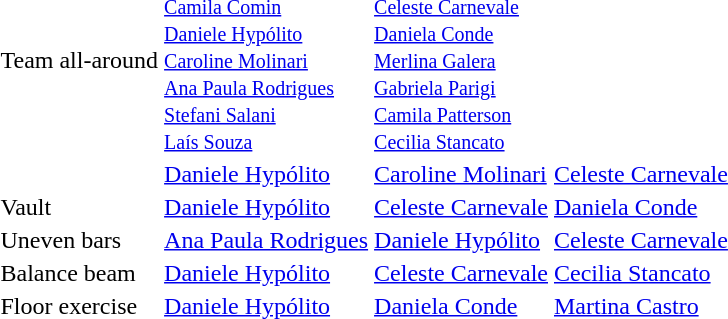<table>
<tr>
<td>Team all-around <br></td>
<td><br><small><a href='#'>Camila Comin</a> <br> <a href='#'>Daniele Hypólito</a> <br> <a href='#'>Caroline Molinari</a> <br> <a href='#'>Ana Paula Rodrigues</a> <br> <a href='#'>Stefani Salani</a> <br> <a href='#'>Laís Souza</a> </small></td>
<td><br><small><a href='#'>Celeste Carnevale</a> <br> <a href='#'>Daniela Conde</a> <br> <a href='#'>Merlina Galera</a> <br> <a href='#'>Gabriela Parigi</a> <br> <a href='#'>Camila Patterson</a> <br> <a href='#'>Cecilia Stancato</a> </small></td>
<td><br><small><br> <br> <br> <br> <br> <br></small></td>
</tr>
<tr>
<td> <br></td>
<td><a href='#'>Daniele Hypólito</a><br></td>
<td><a href='#'>Caroline Molinari</a><br></td>
<td><a href='#'>Celeste Carnevale</a><br></td>
</tr>
<tr>
<td>Vault <br></td>
<td><a href='#'>Daniele Hypólito</a><br></td>
<td><a href='#'>Celeste Carnevale</a><br></td>
<td><a href='#'>Daniela Conde</a><br></td>
</tr>
<tr>
<td>Uneven bars <br></td>
<td><a href='#'>Ana Paula Rodrigues</a><br></td>
<td><a href='#'>Daniele Hypólito</a><br></td>
<td><a href='#'>Celeste Carnevale</a><br></td>
</tr>
<tr>
<td>Balance beam <br></td>
<td><a href='#'>Daniele Hypólito</a><br></td>
<td><a href='#'>Celeste Carnevale</a><br></td>
<td><a href='#'>Cecilia Stancato</a><br></td>
</tr>
<tr>
<td>Floor exercise <br></td>
<td><a href='#'>Daniele Hypólito</a><br></td>
<td><a href='#'>Daniela Conde</a><br></td>
<td><a href='#'>Martina Castro</a><br></td>
</tr>
</table>
